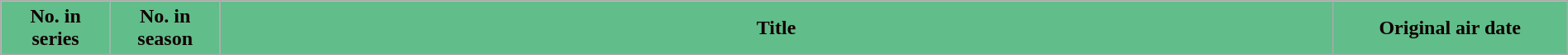<table class="wikitable plainrowheaders" style="width:100%; margin:auto; background:#fff;">
<tr>
<th scope="col" style="background:#61BD8A; color:#100; width:7%;">No. in<br>series</th>
<th scope="col" style="background:#61BD8A; color:#100; width:7%;">No. in<br>season</th>
<th scope="col" style="background:#61BD8A; color:#100;">Title</th>
<th scope="col" style="background:#61BD8A; color:#100; width:15%;">Original air date<br>











</th>
</tr>
</table>
